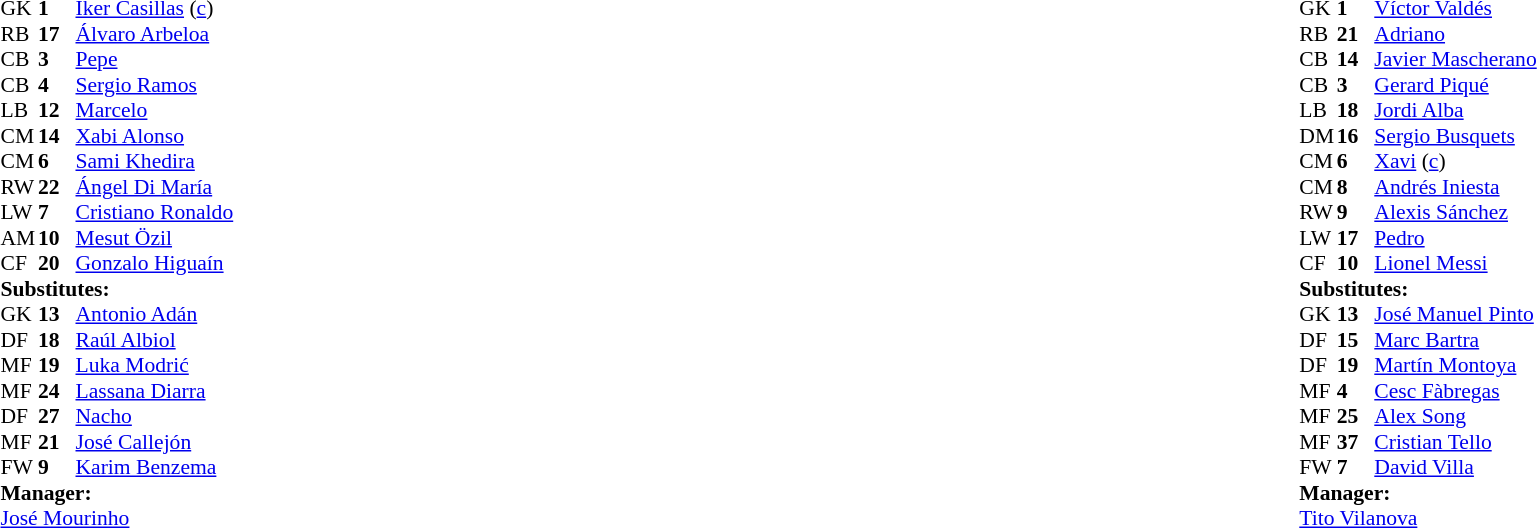<table width="100%">
<tr>
<td valign="top" width="40%"><br><table style="font-size: 90%" cellspacing="0" cellpadding="0">
<tr>
<th width=25></th>
<th width=25></th>
</tr>
<tr>
<td>GK</td>
<td><strong>1</strong></td>
<td> <a href='#'>Iker Casillas</a> (<a href='#'>c</a>)</td>
</tr>
<tr>
<td>RB</td>
<td><strong>17</strong></td>
<td> <a href='#'>Álvaro Arbeloa</a></td>
<td></td>
</tr>
<tr>
<td>CB</td>
<td><strong>3</strong></td>
<td> <a href='#'>Pepe</a></td>
<td></td>
</tr>
<tr>
<td>CB</td>
<td><strong>4</strong></td>
<td> <a href='#'>Sergio Ramos</a></td>
<td></td>
</tr>
<tr>
<td>LB</td>
<td><strong>12</strong></td>
<td> <a href='#'>Marcelo</a></td>
</tr>
<tr>
<td>CM</td>
<td><strong>14</strong></td>
<td> <a href='#'>Xabi Alonso</a></td>
</tr>
<tr>
<td>CM</td>
<td><strong>6</strong></td>
<td> <a href='#'>Sami Khedira</a></td>
<td></td>
</tr>
<tr>
<td>RW</td>
<td><strong>22</strong></td>
<td> <a href='#'>Ángel Di María</a></td>
<td></td>
<td></td>
</tr>
<tr>
<td>LW</td>
<td><strong>7</strong></td>
<td> <a href='#'>Cristiano Ronaldo</a></td>
</tr>
<tr>
<td>AM</td>
<td><strong>10</strong></td>
<td> <a href='#'>Mesut Özil</a></td>
<td></td>
<td></td>
</tr>
<tr>
<td>CF</td>
<td><strong>20</strong></td>
<td> <a href='#'>Gonzalo Higuaín</a></td>
<td></td>
<td></td>
</tr>
<tr>
<td colspan=3><strong>Substitutes:</strong></td>
</tr>
<tr>
<td>GK</td>
<td><strong>13</strong></td>
<td> <a href='#'>Antonio Adán</a></td>
</tr>
<tr>
<td>DF</td>
<td><strong>18</strong></td>
<td> <a href='#'>Raúl Albiol</a></td>
</tr>
<tr>
<td>MF</td>
<td><strong>19</strong></td>
<td> <a href='#'>Luka Modrić</a></td>
<td></td>
<td></td>
</tr>
<tr>
<td>MF</td>
<td><strong>24</strong></td>
<td> <a href='#'>Lassana Diarra</a></td>
</tr>
<tr>
<td>DF</td>
<td><strong>27</strong></td>
<td> <a href='#'>Nacho</a></td>
</tr>
<tr>
<td>MF</td>
<td><strong>21</strong></td>
<td> <a href='#'>José Callejón</a></td>
<td></td>
<td></td>
</tr>
<tr>
<td>FW</td>
<td><strong>9</strong></td>
<td> <a href='#'>Karim Benzema</a></td>
<td></td>
<td></td>
</tr>
<tr>
<td colspan=3><strong>Manager:</strong></td>
</tr>
<tr>
<td colspan=3> <a href='#'>José Mourinho</a></td>
</tr>
</table>
</td>
<td valign="top"></td>
<td valign="top" width="50%"><br><table style="font-size: 90%" cellspacing="0" cellpadding="0" align="center">
<tr>
<th width="25"></th>
<th width="25"></th>
</tr>
<tr>
<td>GK</td>
<td><strong>1</strong></td>
<td> <a href='#'>Víctor Valdés</a></td>
</tr>
<tr>
<td>RB</td>
<td><strong>21</strong></td>
<td> <a href='#'>Adriano</a></td>
<td></td>
</tr>
<tr>
<td>CB</td>
<td><strong>14</strong></td>
<td> <a href='#'>Javier Mascherano</a></td>
<td></td>
</tr>
<tr>
<td>CB</td>
<td><strong>3</strong></td>
<td> <a href='#'>Gerard Piqué</a></td>
<td></td>
</tr>
<tr>
<td>LB</td>
<td><strong>18</strong></td>
<td> <a href='#'>Jordi Alba</a></td>
</tr>
<tr>
<td>DM</td>
<td><strong>16</strong></td>
<td> <a href='#'>Sergio Busquets</a></td>
<td></td>
<td></td>
</tr>
<tr>
<td>CM</td>
<td><strong>6</strong></td>
<td> <a href='#'>Xavi</a> (<a href='#'>c</a>)</td>
</tr>
<tr>
<td>CM</td>
<td><strong>8</strong></td>
<td> <a href='#'>Andrés Iniesta</a></td>
</tr>
<tr>
<td>RW</td>
<td><strong>9</strong></td>
<td> <a href='#'>Alexis Sánchez</a></td>
<td></td>
<td></td>
</tr>
<tr>
<td>LW</td>
<td><strong>17</strong></td>
<td> <a href='#'>Pedro</a></td>
<td></td>
<td></td>
</tr>
<tr>
<td>CF</td>
<td><strong>10</strong></td>
<td> <a href='#'>Lionel Messi</a></td>
</tr>
<tr>
<td colspan=3><strong>Substitutes:</strong></td>
</tr>
<tr>
<td>GK</td>
<td><strong>13</strong></td>
<td> <a href='#'>José Manuel Pinto</a></td>
</tr>
<tr>
<td>DF</td>
<td><strong>15</strong></td>
<td> <a href='#'>Marc Bartra</a></td>
</tr>
<tr>
<td>DF</td>
<td><strong>19</strong></td>
<td> <a href='#'>Martín Montoya</a></td>
<td></td>
<td></td>
</tr>
<tr>
<td>MF</td>
<td><strong>4</strong></td>
<td> <a href='#'>Cesc Fàbregas</a></td>
</tr>
<tr>
<td>MF</td>
<td><strong>25</strong></td>
<td> <a href='#'>Alex Song</a></td>
<td></td>
<td></td>
</tr>
<tr>
<td>MF</td>
<td><strong>37</strong></td>
<td> <a href='#'>Cristian Tello</a></td>
<td></td>
<td></td>
</tr>
<tr>
<td>FW</td>
<td><strong>7</strong></td>
<td> <a href='#'>David Villa</a></td>
</tr>
<tr>
<td colspan=3><strong>Manager:</strong></td>
</tr>
<tr>
<td colspan=3> <a href='#'>Tito Vilanova</a></td>
</tr>
</table>
</td>
</tr>
</table>
